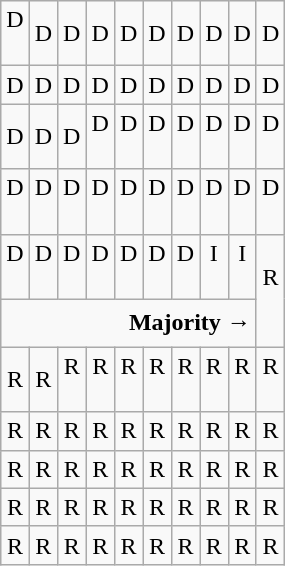<table class="wikitable" style="text-align:center;">
<tr>
<td width=10% >D<br><br></td>
<td width=10% >D</td>
<td width=10% >D</td>
<td width=10% >D</td>
<td width=10% >D</td>
<td width=10% >D</td>
<td width=10% >D</td>
<td width=10% >D</td>
<td width=10% >D</td>
<td width=10% >D</td>
</tr>
<tr>
<td>D</td>
<td>D</td>
<td>D</td>
<td>D</td>
<td>D</td>
<td>D</td>
<td>D</td>
<td>D</td>
<td>D</td>
<td>D</td>
</tr>
<tr>
<td>D</td>
<td>D</td>
<td>D</td>
<td>D<br><br></td>
<td>D<br><br></td>
<td>D<br><br></td>
<td>D<br><br></td>
<td>D<br><br></td>
<td>D<br><br></td>
<td>D<br><br></td>
</tr>
<tr>
<td>D<br><br></td>
<td>D<br><br></td>
<td>D<br><br></td>
<td>D<br><br></td>
<td>D<br><br></td>
<td>D<br><br></td>
<td>D<br><br></td>
<td>D<br><br></td>
<td>D<br><br></td>
<td>D<br><br></td>
</tr>
<tr>
<td>D<br><br></td>
<td>D<br><br></td>
<td>D<br><br></td>
<td>D<br><br></td>
<td>D<br><br></td>
<td>D<br><br></td>
<td>D<br><br></td>
<td>I<br><br></td>
<td>I<br><br></td>
<td rowspan=2 >R<br><br></td>
</tr>
<tr style="height:2em">
<td colspan=9 style="text-align:right"><strong>Majority →</strong></td>
</tr>
<tr style="height:2em">
<td>R</td>
<td>R</td>
<td>R<br><br></td>
<td>R<br><br></td>
<td>R<br><br></td>
<td>R<br><br></td>
<td>R<br><br></td>
<td>R<br><br></td>
<td>R<br><br></td>
<td>R<br><br></td>
</tr>
<tr>
<td>R</td>
<td>R</td>
<td>R</td>
<td>R</td>
<td>R</td>
<td>R</td>
<td>R</td>
<td>R</td>
<td>R</td>
<td>R</td>
</tr>
<tr>
<td>R</td>
<td>R</td>
<td>R</td>
<td>R</td>
<td>R</td>
<td>R</td>
<td>R</td>
<td>R</td>
<td>R</td>
<td>R</td>
</tr>
<tr>
<td>R</td>
<td>R</td>
<td>R</td>
<td>R</td>
<td>R</td>
<td>R</td>
<td>R</td>
<td>R</td>
<td>R</td>
<td>R</td>
</tr>
<tr>
<td>R</td>
<td>R</td>
<td>R</td>
<td>R</td>
<td>R</td>
<td>R</td>
<td>R</td>
<td>R</td>
<td>R</td>
<td>R</td>
</tr>
</table>
